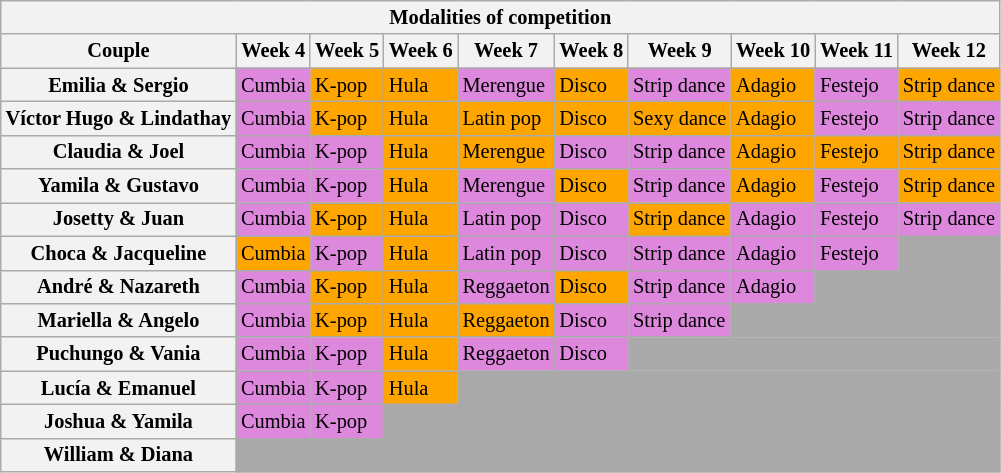<table class="wikitable collapsible collapsed" style="text-align:left; font-size:85%; line-height:16px;">
<tr>
<th colspan=10>Modalities of competition</th>
</tr>
<tr>
<th>Couple</th>
<th>Week 4</th>
<th>Week 5</th>
<th>Week 6</th>
<th>Week 7</th>
<th>Week 8</th>
<th>Week 9</th>
<th>Week 10</th>
<th>Week 11</th>
<th>Week 12</th>
</tr>
<tr>
<th>Emilia & Sergio</th>
<td style="background:#dd88dd;">Cumbia</td>
<td style="background:orange;">K-pop</td>
<td style="background:orange;">Hula</td>
<td style="background:#dd88dd;">Merengue</td>
<td style="background:orange;">Disco</td>
<td style="background:#dd88dd;">Strip dance</td>
<td style="background:orange;">Adagio</td>
<td style="background:#dd88dd;">Festejo</td>
<td style="background:orange;">Strip dance</td>
</tr>
<tr>
<th>Víctor Hugo & Lindathay</th>
<td style="background:#dd88dd;">Cumbia</td>
<td style="background:orange;">K-pop</td>
<td style="background:orange;">Hula</td>
<td style="background:orange;">Latin pop</td>
<td style="background:orange;">Disco</td>
<td style="background:orange;">Sexy dance</td>
<td style="background:orange;">Adagio</td>
<td style="background:#dd88dd;">Festejo</td>
<td style="background:#dd88dd;">Strip dance</td>
</tr>
<tr>
<th>Claudia & Joel</th>
<td style="background:#dd88dd;">Cumbia</td>
<td style="background:#dd88dd;">K-pop</td>
<td style="background:orange;">Hula</td>
<td style="background:orange;">Merengue</td>
<td style="background:#dd88dd;">Disco</td>
<td style="background:#dd88dd;">Strip dance</td>
<td style="background:orange;">Adagio</td>
<td style="background:orange;">Festejo</td>
<td style="background:orange;">Strip dance</td>
</tr>
<tr>
<th>Yamila & Gustavo</th>
<td style="background:#dd88dd;">Cumbia</td>
<td style="background:#dd88dd;">K-pop</td>
<td style="background:orange;">Hula</td>
<td style="background:#dd88dd;">Merengue</td>
<td style="background:orange;">Disco</td>
<td style="background:#dd88dd;">Strip dance</td>
<td style="background:orange;">Adagio</td>
<td style="background:#dd88dd;">Festejo</td>
<td style="background:orange;">Strip dance</td>
</tr>
<tr>
<th>Josetty & Juan</th>
<td style="background:#dd88dd;">Cumbia</td>
<td style="background:orange;">K-pop</td>
<td style="background:orange;">Hula</td>
<td style="background:#dd88dd;">Latin pop</td>
<td style="background:#dd88dd;">Disco</td>
<td style="background:orange;">Strip dance</td>
<td style="background:#dd88dd;">Adagio</td>
<td style="background:#dd88dd;">Festejo</td>
<td style="background:#dd88dd;">Strip dance</td>
</tr>
<tr>
<th>Choca & Jacqueline</th>
<td style="background:orange;">Cumbia</td>
<td style="background:#dd88dd;">K-pop</td>
<td style="background:orange;">Hula</td>
<td style="background:#dd88dd;">Latin pop</td>
<td style="background:#dd88dd;">Disco</td>
<td style="background:#dd88dd;">Strip dance</td>
<td style="background:#dd88dd;">Adagio</td>
<td style="background:#dd88dd;">Festejo</td>
<td style="background:darkgrey;" colspan="1"></td>
</tr>
<tr>
<th>André & Nazareth</th>
<td style="background:#dd88dd;">Cumbia</td>
<td style="background:orange;">K-pop</td>
<td style="background:orange;">Hula</td>
<td style="background:#dd88dd;">Reggaeton</td>
<td style="background:orange;">Disco</td>
<td style="background:#dd88dd;">Strip dance</td>
<td style="background:#dd88dd;">Adagio</td>
<td style="background:darkgrey;" colspan="2"></td>
</tr>
<tr>
<th>Mariella & Angelo</th>
<td style="background:#dd88dd;">Cumbia</td>
<td style="background:orange;">K-pop</td>
<td style="background:orange;">Hula</td>
<td style="background:orange;">Reggaeton</td>
<td style="background:#dd88dd;">Disco</td>
<td style="background:#dd88dd;">Strip dance</td>
<td style="background:darkgrey;" colspan="3"></td>
</tr>
<tr>
<th>Puchungo & Vania</th>
<td style="background:#dd88dd;">Cumbia</td>
<td style="background:#dd88dd;">K-pop</td>
<td style="background:orange;">Hula</td>
<td style="background:#dd88dd;">Reggaeton</td>
<td style="background:#dd88dd;">Disco</td>
<td style="background:darkgrey;" colspan="4"></td>
</tr>
<tr>
<th>Lucía & Emanuel</th>
<td style="background:#dd88dd;">Cumbia</td>
<td style="background:#dd88dd;">K-pop</td>
<td style="background:orange;">Hula</td>
<td style="background:darkgrey;" colspan="6"></td>
</tr>
<tr>
<th>Joshua & Yamila</th>
<td style="background:#dd88dd;">Cumbia</td>
<td style="background:#dd88dd;">K-pop</td>
<td style="background:darkgrey;" colspan="7"></td>
</tr>
<tr>
<th>William & Diana</th>
<td style="background:darkgrey;" colspan="9"></td>
</tr>
</table>
